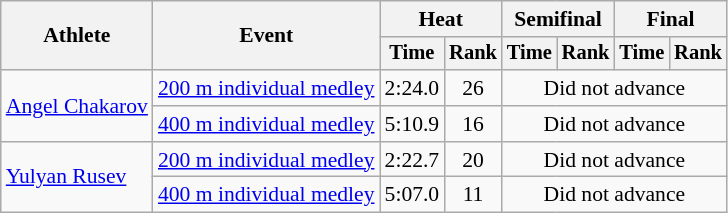<table class=wikitable style="font-size:90%; text-align:center;">
<tr>
<th rowspan="2">Athlete</th>
<th rowspan="2">Event</th>
<th colspan="2">Heat</th>
<th colspan="2">Semifinal</th>
<th colspan="2">Final</th>
</tr>
<tr style="font-size:95%">
<th>Time</th>
<th>Rank</th>
<th>Time</th>
<th>Rank</th>
<th>Time</th>
<th>Rank</th>
</tr>
<tr>
<td align=left rowspan=2><a href='#'>Angel Chakarov</a></td>
<td align=left rowspan=1><a href='#'>200 m individual medley</a></td>
<td>2:24.0</td>
<td>26</td>
<td colspan=4>Did not advance</td>
</tr>
<tr>
<td align=left rowspan=1><a href='#'>400 m individual medley</a></td>
<td>5:10.9</td>
<td>16</td>
<td colspan=4>Did not advance</td>
</tr>
<tr>
<td align=left rowspan=2><a href='#'>Yulyan Rusev</a></td>
<td align=left><a href='#'>200 m individual medley</a></td>
<td>2:22.7</td>
<td>20</td>
<td colspan=4>Did not advance</td>
</tr>
<tr>
<td align=left><a href='#'>400 m individual medley</a></td>
<td>5:07.0</td>
<td>11</td>
<td colspan=4>Did not advance</td>
</tr>
</table>
